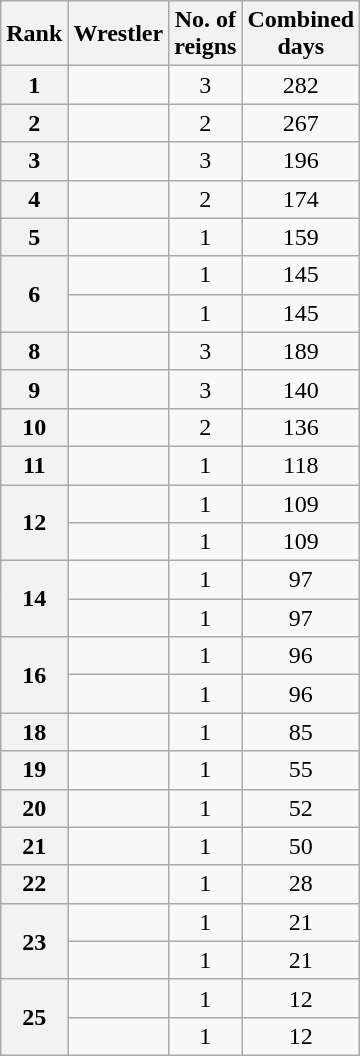<table class="wikitable sortable" style="text-align: center">
<tr>
<th>Rank</th>
<th>Wrestler</th>
<th>No. of<br>reigns</th>
<th>Combined<br>days</th>
</tr>
<tr>
<th>1</th>
<td></td>
<td>3</td>
<td>282</td>
</tr>
<tr>
<th>2</th>
<td></td>
<td>2</td>
<td>267</td>
</tr>
<tr>
<th>3</th>
<td></td>
<td>3</td>
<td>196</td>
</tr>
<tr>
<th>4</th>
<td></td>
<td>2</td>
<td>174</td>
</tr>
<tr>
<th>5</th>
<td></td>
<td>1</td>
<td>159</td>
</tr>
<tr>
<th rowspan=2>6</th>
<td></td>
<td>1</td>
<td>145</td>
</tr>
<tr>
<td></td>
<td>1</td>
<td>145</td>
</tr>
<tr>
<th>8</th>
<td></td>
<td>3</td>
<td>189</td>
</tr>
<tr>
<th>9</th>
<td></td>
<td>3</td>
<td>140</td>
</tr>
<tr>
<th>10</th>
<td></td>
<td>2</td>
<td>136</td>
</tr>
<tr>
<th>11</th>
<td></td>
<td>1</td>
<td>118</td>
</tr>
<tr>
<th rowspan=2>12</th>
<td></td>
<td>1</td>
<td>109</td>
</tr>
<tr>
<td></td>
<td>1</td>
<td>109</td>
</tr>
<tr>
<th rowspan=2>14</th>
<td></td>
<td>1</td>
<td>97</td>
</tr>
<tr>
<td></td>
<td>1</td>
<td>97</td>
</tr>
<tr>
<th rowspan=2>16</th>
<td></td>
<td>1</td>
<td>96</td>
</tr>
<tr>
<td></td>
<td>1</td>
<td>96</td>
</tr>
<tr>
<th>18</th>
<td></td>
<td>1</td>
<td>85</td>
</tr>
<tr>
<th>19</th>
<td></td>
<td>1</td>
<td>55</td>
</tr>
<tr>
<th>20</th>
<td></td>
<td>1</td>
<td>52</td>
</tr>
<tr>
<th>21</th>
<td></td>
<td>1</td>
<td>50</td>
</tr>
<tr>
<th>22</th>
<td></td>
<td>1</td>
<td>28</td>
</tr>
<tr>
<th rowspan=2>23</th>
<td></td>
<td>1</td>
<td>21</td>
</tr>
<tr>
<td></td>
<td>1</td>
<td>21</td>
</tr>
<tr>
<th rowspan=2>25</th>
<td></td>
<td>1</td>
<td>12</td>
</tr>
<tr>
<td></td>
<td>1</td>
<td>12</td>
</tr>
</table>
